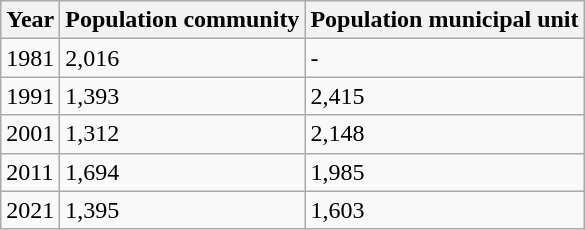<table class=wikitable>
<tr>
<th>Year</th>
<th>Population community</th>
<th>Population municipal unit</th>
</tr>
<tr>
<td>1981</td>
<td>2,016</td>
<td>-</td>
</tr>
<tr>
<td>1991</td>
<td>1,393</td>
<td>2,415</td>
</tr>
<tr>
<td>2001</td>
<td>1,312</td>
<td>2,148</td>
</tr>
<tr>
<td>2011</td>
<td>1,694</td>
<td>1,985</td>
</tr>
<tr>
<td>2021</td>
<td>1,395</td>
<td>1,603</td>
</tr>
</table>
